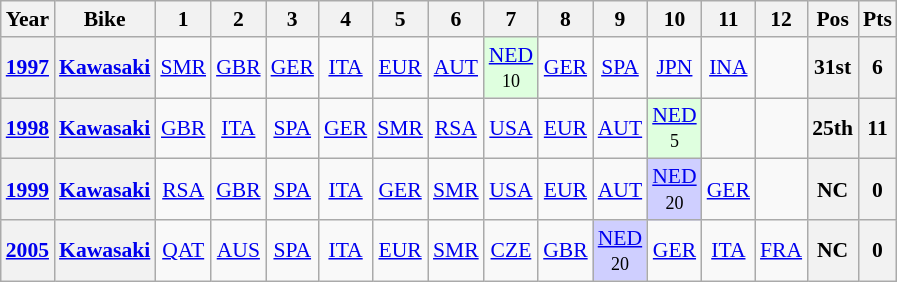<table class="wikitable" style="text-align:center; font-size:90%">
<tr>
<th>Year</th>
<th>Bike</th>
<th>1</th>
<th>2</th>
<th>3</th>
<th>4</th>
<th>5</th>
<th>6</th>
<th>7</th>
<th>8</th>
<th>9</th>
<th>10</th>
<th>11</th>
<th>12</th>
<th>Pos</th>
<th>Pts</th>
</tr>
<tr>
<th><a href='#'>1997</a></th>
<th><a href='#'>Kawasaki</a></th>
<td><a href='#'>SMR</a></td>
<td><a href='#'>GBR</a></td>
<td><a href='#'>GER</a></td>
<td><a href='#'>ITA</a></td>
<td><a href='#'>EUR</a></td>
<td><a href='#'>AUT</a></td>
<td style="background:#DFFFDF;"><a href='#'>NED</a><br><small>10</small></td>
<td><a href='#'>GER</a></td>
<td><a href='#'>SPA</a></td>
<td><a href='#'>JPN</a></td>
<td><a href='#'>INA</a></td>
<td></td>
<th>31st</th>
<th>6</th>
</tr>
<tr>
<th><a href='#'>1998</a></th>
<th><a href='#'>Kawasaki</a></th>
<td><a href='#'>GBR</a></td>
<td><a href='#'>ITA</a></td>
<td><a href='#'>SPA</a></td>
<td><a href='#'>GER</a></td>
<td><a href='#'>SMR</a></td>
<td><a href='#'>RSA</a></td>
<td><a href='#'>USA</a></td>
<td><a href='#'>EUR</a></td>
<td><a href='#'>AUT</a></td>
<td style="background:#DFFFDF;"><a href='#'>NED</a><br><small>5</small></td>
<td></td>
<td></td>
<th>25th</th>
<th>11</th>
</tr>
<tr>
<th><a href='#'>1999</a></th>
<th><a href='#'>Kawasaki</a></th>
<td><a href='#'>RSA</a></td>
<td><a href='#'>GBR</a></td>
<td><a href='#'>SPA</a></td>
<td><a href='#'>ITA</a></td>
<td><a href='#'>GER</a></td>
<td><a href='#'>SMR</a></td>
<td><a href='#'>USA</a></td>
<td><a href='#'>EUR</a></td>
<td><a href='#'>AUT</a></td>
<td style="background:#CFCFFF;"><a href='#'>NED</a><br><small>20</small></td>
<td><a href='#'>GER</a></td>
<td></td>
<th>NC</th>
<th>0</th>
</tr>
<tr>
<th><a href='#'>2005</a></th>
<th><a href='#'>Kawasaki</a></th>
<td><a href='#'>QAT</a></td>
<td><a href='#'>AUS</a></td>
<td><a href='#'>SPA</a></td>
<td><a href='#'>ITA</a></td>
<td><a href='#'>EUR</a></td>
<td><a href='#'>SMR</a></td>
<td><a href='#'>CZE</a></td>
<td><a href='#'>GBR</a></td>
<td style="background:#CFCFFF;"><a href='#'>NED</a><br><small>20</small></td>
<td><a href='#'>GER</a></td>
<td><a href='#'>ITA</a></td>
<td><a href='#'>FRA</a></td>
<th>NC</th>
<th>0</th>
</tr>
</table>
